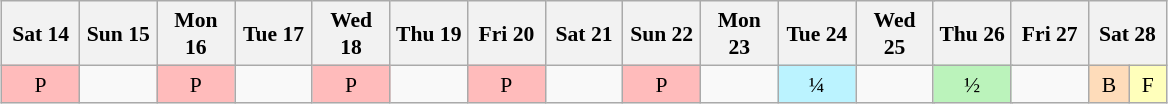<table class="wikitable" style="margin:0.5em auto; font-size:90%; line-height:1.25em; text-align:center">
<tr>
<th width="45">Sat 14</th>
<th width="45">Sun 15</th>
<th width="45">Mon 16</th>
<th width="45">Tue 17</th>
<th width="45">Wed 18</th>
<th width="45">Thu 19</th>
<th width="45">Fri 20</th>
<th width="45">Sat 21</th>
<th width="45">Sun 22</th>
<th width="45">Mon 23</th>
<th width="45" colspan="2">Tue 24</th>
<th width="45" colspan="2">Wed 25</th>
<th width="45" colspan="2">Thu 26</th>
<th width="45">Fri 27</th>
<th width="45" colspan="2">Sat 28</th>
</tr>
<tr>
<td bgcolor="#FFBBBB">P</td>
<td></td>
<td bgcolor="#FFBBBB">P</td>
<td></td>
<td bgcolor="#FFBBBB">P</td>
<td></td>
<td bgcolor="#FFBBBB">P</td>
<td></td>
<td bgcolor="#FFBBBB">P</td>
<td></td>
<td bgcolor="#BBF3FF" colspan="2">¼</td>
<td colspan="2"></td>
<td bgcolor="#BBF3BB" colspan="2">½</td>
<td></td>
<td bgcolor="#FEDCBA">B</td>
<td bgcolor="#FFFFBB">F</td>
</tr>
</table>
